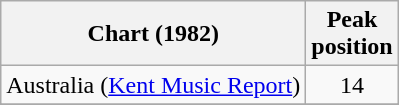<table class="wikitable sortable">
<tr>
<th>Chart (1982)</th>
<th>Peak<br>position</th>
</tr>
<tr>
<td>Australia (<a href='#'>Kent Music Report</a>)</td>
<td align="center">14</td>
</tr>
<tr>
</tr>
<tr>
</tr>
</table>
